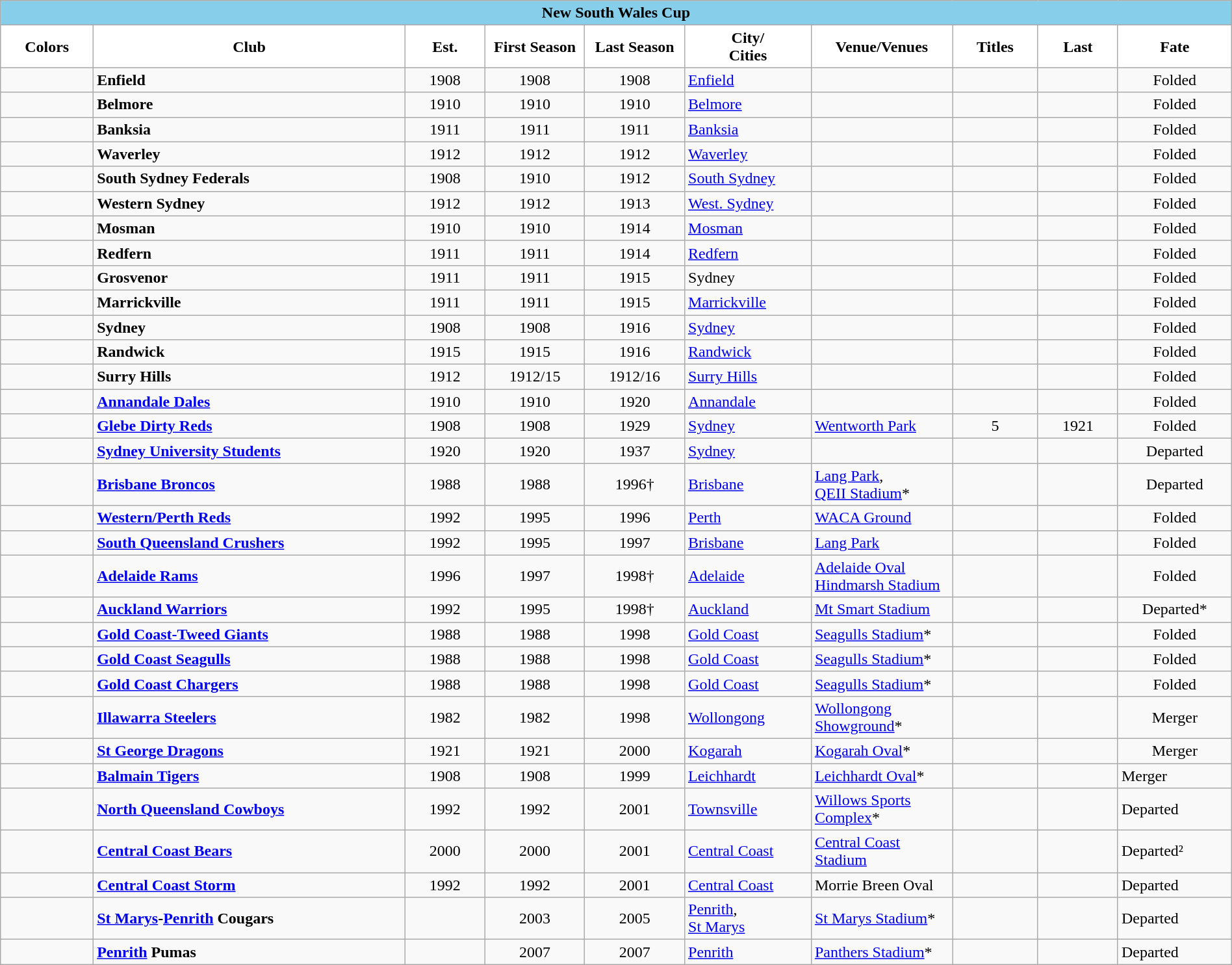<table class="wikitable" style="width: 100%">
<tr>
<td colspan="11" style="background:skyblue; text-align:center;"><strong><span>New South Wales Cup </span></strong></td>
</tr>
<tr>
<th style="background:white; width:01%">Colors</th>
<th style="background:white; width:05%">Club</th>
<th style="background:white; width:01%">Est.</th>
<th style="background:white; width:01%">First Season</th>
<th style="background:white; width:01%">Last Season</th>
<th style="background:white; width:01%">City/<br>Cities</th>
<th style="background:white; width:01%">Venue/Venues</th>
<th style="background:white; width:01%">Titles</th>
<th style="background:white; width:01%">Last</th>
<th style="background:white; width:01%">Fate</th>
</tr>
<tr>
<td style="text-align:center"></td>
<td><strong>Enfield</strong></td>
<td style="text-align:center">1908</td>
<td style="text-align:center">1908</td>
<td style="text-align:center">1908</td>
<td><a href='#'>Enfield</a></td>
<td></td>
<td style="text-align:center"></td>
<td style="text-align:center"></td>
<td style="text-align:center">Folded</td>
</tr>
<tr>
<td style="text-align:center"></td>
<td><strong>Belmore</strong></td>
<td style="text-align:center">1910</td>
<td style="text-align:center">1910</td>
<td style="text-align:center">1910</td>
<td><a href='#'>Belmore</a></td>
<td></td>
<td style="text-align:center"></td>
<td style="text-align:center"></td>
<td style="text-align:center">Folded</td>
</tr>
<tr>
<td style="text-align:center"></td>
<td><strong>Banksia</strong></td>
<td style="text-align:center">1911</td>
<td style="text-align:center">1911</td>
<td style="text-align:center">1911</td>
<td><a href='#'>Banksia</a></td>
<td></td>
<td style="text-align:center"></td>
<td style="text-align:center"></td>
<td style="text-align:center">Folded</td>
</tr>
<tr>
<td style="text-align:center"></td>
<td><strong>Waverley</strong></td>
<td style="text-align:center">1912</td>
<td style="text-align:center">1912</td>
<td style="text-align:center">1912</td>
<td><a href='#'>Waverley</a></td>
<td></td>
<td style="text-align:center"></td>
<td style="text-align:center"></td>
<td style="text-align:center">Folded</td>
</tr>
<tr>
<td style="text-align:center"></td>
<td><strong>South Sydney Federals</strong></td>
<td style="text-align:center">1908</td>
<td style="text-align:center">1910</td>
<td style="text-align:center">1912</td>
<td><a href='#'>South Sydney</a></td>
<td></td>
<td style="text-align:center"></td>
<td style="text-align:center"></td>
<td style="text-align:center">Folded</td>
</tr>
<tr>
<td style="text-align:center"></td>
<td><strong>Western Sydney</strong></td>
<td style="text-align:center">1912</td>
<td style="text-align:center">1912</td>
<td style="text-align:center">1913</td>
<td><a href='#'>West. Sydney</a></td>
<td></td>
<td style="text-align:center"></td>
<td style="text-align:center"></td>
<td style="text-align:center">Folded</td>
</tr>
<tr>
<td style="text-align:center"></td>
<td><strong>Mosman</strong></td>
<td style="text-align:center">1910</td>
<td style="text-align:center">1910</td>
<td style="text-align:center">1914</td>
<td><a href='#'>Mosman</a></td>
<td></td>
<td style="text-align:center"></td>
<td style="text-align:center"></td>
<td style="text-align:center">Folded</td>
</tr>
<tr>
<td style="text-align:center"></td>
<td><strong>Redfern</strong></td>
<td style="text-align:center">1911</td>
<td style="text-align:center">1911</td>
<td style="text-align:center">1914</td>
<td><a href='#'>Redfern</a></td>
<td></td>
<td style="text-align:center"></td>
<td style="text-align:center"></td>
<td style="text-align:center">Folded</td>
</tr>
<tr>
<td style="text-align:center"></td>
<td><strong>Grosvenor</strong></td>
<td style="text-align:center">1911</td>
<td style="text-align:center">1911</td>
<td style="text-align:center">1915</td>
<td>Sydney</td>
<td></td>
<td style="text-align:center"></td>
<td style="text-align:center"></td>
<td style="text-align:center">Folded</td>
</tr>
<tr>
<td style="text-align:center"></td>
<td><strong>Marrickville</strong></td>
<td style="text-align:center">1911</td>
<td style="text-align:center">1911</td>
<td style="text-align:center">1915</td>
<td><a href='#'>Marrickville</a></td>
<td></td>
<td style="text-align:center"></td>
<td style="text-align:center"></td>
<td style="text-align:center">Folded</td>
</tr>
<tr>
<td style="text-align:center"></td>
<td><strong>Sydney</strong></td>
<td style="text-align:center">1908</td>
<td style="text-align:center">1908</td>
<td style="text-align:center">1916</td>
<td><a href='#'>Sydney</a></td>
<td></td>
<td style="text-align:center"></td>
<td style="text-align:center"></td>
<td style="text-align:center">Folded</td>
</tr>
<tr>
<td style="text-align:center"></td>
<td><strong>Randwick</strong></td>
<td style="text-align:center">1915</td>
<td style="text-align:center">1915</td>
<td style="text-align:center">1916</td>
<td><a href='#'>Randwick</a></td>
<td></td>
<td style="text-align:center"></td>
<td style="text-align:center"></td>
<td style="text-align:center">Folded</td>
</tr>
<tr>
<td style="text-align:center"></td>
<td><strong>Surry Hills</strong></td>
<td style="text-align:center">1912</td>
<td style="text-align:center">1912/15</td>
<td style="text-align:center">1912/16</td>
<td><a href='#'>Surry Hills</a></td>
<td></td>
<td style="text-align:center"></td>
<td style="text-align:center"></td>
<td style="text-align:center">Folded</td>
</tr>
<tr>
<td style="text-align:center"></td>
<td><strong><a href='#'>Annandale Dales</a></strong></td>
<td style="text-align:center">1910</td>
<td style="text-align:center">1910</td>
<td style="text-align:center">1920</td>
<td><a href='#'>Annandale</a></td>
<td></td>
<td style="text-align:center"></td>
<td style="text-align:center"></td>
<td style="text-align:center">Folded</td>
</tr>
<tr>
<td style="text-align:center"></td>
<td><strong><a href='#'>Glebe Dirty Reds</a></strong></td>
<td style="text-align:center">1908</td>
<td style="text-align:center">1908</td>
<td style="text-align:center">1929</td>
<td><a href='#'>Sydney</a></td>
<td><a href='#'>Wentworth Park</a></td>
<td style="text-align:center">5</td>
<td style="text-align:center">1921</td>
<td style="text-align:center">Folded</td>
</tr>
<tr>
<td style="text-align:center"></td>
<td><strong><a href='#'>Sydney University Students</a></strong></td>
<td style="text-align:center">1920</td>
<td style="text-align:center">1920</td>
<td style="text-align:center">1937</td>
<td><a href='#'>Sydney</a></td>
<td></td>
<td style="text-align:center"></td>
<td style="text-align:center"></td>
<td style="text-align:center">Departed</td>
</tr>
<tr>
<td style="text-align:center"></td>
<td><strong><a href='#'>Brisbane Broncos</a></strong></td>
<td style="text-align:center">1988</td>
<td style="text-align:center">1988</td>
<td style="text-align:center">1996†</td>
<td><a href='#'>Brisbane</a></td>
<td><a href='#'>Lang Park</a>,<br><a href='#'>QEII Stadium</a>*</td>
<td style="text-align:center"></td>
<td style="text-align:center"></td>
<td style="text-align:center">Departed</td>
</tr>
<tr>
<td style="text-align:center"></td>
<td><strong><a href='#'>Western/Perth Reds</a></strong></td>
<td style="text-align:center">1992</td>
<td style="text-align:center">1995</td>
<td style="text-align:center">1996</td>
<td><a href='#'>Perth</a></td>
<td><a href='#'>WACA Ground</a></td>
<td style="text-align:center"></td>
<td style="text-align:center"></td>
<td style="text-align:center">Folded</td>
</tr>
<tr>
<td style="text-align:center"></td>
<td><strong><a href='#'>South Queensland Crushers</a></strong></td>
<td style="text-align:center">1992</td>
<td style="text-align:center">1995</td>
<td style="text-align:center">1997</td>
<td><a href='#'>Brisbane</a></td>
<td><a href='#'>Lang Park</a></td>
<td style="text-align:center"></td>
<td style="text-align:center"></td>
<td style="text-align:center">Folded</td>
</tr>
<tr>
<td style="text-align:center"></td>
<td><strong><a href='#'>Adelaide Rams</a></strong></td>
<td style="text-align:center">1996</td>
<td style="text-align:center">1997</td>
<td style="text-align:center">1998†</td>
<td><a href='#'>Adelaide</a></td>
<td><a href='#'>Adelaide Oval</a> <a href='#'>Hindmarsh Stadium</a></td>
<td style="text-align:center"></td>
<td style="text-align:center"></td>
<td style="text-align:center">Folded</td>
</tr>
<tr>
<td style="text-align:center"></td>
<td><strong><a href='#'>Auckland Warriors</a></strong></td>
<td style="text-align:center">1992</td>
<td style="text-align:center">1995</td>
<td style="text-align:center">1998†</td>
<td><a href='#'>Auckland</a></td>
<td><a href='#'>Mt Smart Stadium</a></td>
<td style="text-align:center"></td>
<td style="text-align:center"></td>
<td style="text-align:center">Departed*</td>
</tr>
<tr>
<td style="text-align:center"></td>
<td><strong><a href='#'>Gold Coast-Tweed Giants</a></strong></td>
<td style="text-align:center">1988</td>
<td style="text-align:center">1988</td>
<td style="text-align:center">1998</td>
<td><a href='#'>Gold Coast</a></td>
<td><a href='#'>Seagulls Stadium</a>*</td>
<td style="text-align:center"></td>
<td style="text-align:center"></td>
<td style="text-align:center">Folded</td>
</tr>
<tr>
<td style="text-align:center"></td>
<td><strong><a href='#'>Gold Coast Seagulls</a></strong></td>
<td style="text-align:center">1988</td>
<td style="text-align:center">1988</td>
<td style="text-align:center">1998</td>
<td><a href='#'>Gold Coast</a></td>
<td><a href='#'>Seagulls Stadium</a>*</td>
<td style="text-align:center"></td>
<td style="text-align:center"></td>
<td style="text-align:center">Folded</td>
</tr>
<tr>
<td style="text-align:center"></td>
<td><strong><a href='#'>Gold Coast Chargers</a></strong></td>
<td style="text-align:center">1988</td>
<td style="text-align:center">1988</td>
<td style="text-align:center">1998</td>
<td><a href='#'>Gold Coast</a></td>
<td><a href='#'>Seagulls Stadium</a>*</td>
<td style="text-align:center"></td>
<td style="text-align:center"></td>
<td style="text-align:center">Folded</td>
</tr>
<tr>
<td style="text-align:center"></td>
<td><strong><a href='#'>Illawarra Steelers</a></strong></td>
<td style="text-align:center">1982</td>
<td style="text-align:center">1982</td>
<td style="text-align:center">1998</td>
<td><a href='#'>Wollongong</a></td>
<td><a href='#'>Wollongong Showground</a>*</td>
<td style="text-align:center"></td>
<td style="text-align:center"></td>
<td style="text-align:center">Merger</td>
</tr>
<tr>
<td style="text-align:center"></td>
<td><strong><a href='#'>St George Dragons</a></strong></td>
<td style="text-align:center">1921</td>
<td style="text-align:center">1921</td>
<td style="text-align:center">2000</td>
<td><a href='#'>Kogarah</a></td>
<td><a href='#'>Kogarah Oval</a>*</td>
<td style="text-align:center"></td>
<td style="text-align:center"></td>
<td style="text-align:center">Merger</td>
</tr>
<tr>
<td style="text-align:center"></td>
<td><strong><a href='#'>Balmain Tigers</a></strong></td>
<td style="text-align:center">1908</td>
<td style="text-align:center">1908</td>
<td style="text-align:center">1999</td>
<td><a href='#'>Leichhardt</a></td>
<td><a href='#'>Leichhardt Oval</a>*</td>
<td></td>
<td></td>
<td>Merger</td>
</tr>
<tr>
<td style="text-align:center"></td>
<td><strong><a href='#'>North Queensland Cowboys</a></strong></td>
<td style="text-align:center">1992</td>
<td style="text-align:center">1992</td>
<td style="text-align:center">2001</td>
<td><a href='#'>Townsville</a></td>
<td><a href='#'>Willows Sports Complex</a>*</td>
<td></td>
<td></td>
<td>Departed</td>
</tr>
<tr>
<td style="text-align:center"></td>
<td><strong><a href='#'>Central Coast Bears</a></strong></td>
<td style="text-align:center">2000</td>
<td style="text-align:center">2000</td>
<td style="text-align:center">2001</td>
<td><a href='#'>Central Coast</a></td>
<td><a href='#'>Central Coast Stadium</a></td>
<td></td>
<td></td>
<td>Departed²</td>
</tr>
<tr>
<td style="text-align:center"></td>
<td><strong><a href='#'>Central Coast Storm</a></strong></td>
<td style="text-align:center">1992</td>
<td style="text-align:center">1992</td>
<td style="text-align:center">2001</td>
<td><a href='#'>Central Coast</a></td>
<td>Morrie Breen Oval</td>
<td></td>
<td></td>
<td>Departed</td>
</tr>
<tr>
<td style="text-align:center"></td>
<td><strong><a href='#'>St Marys</a>-<a href='#'>Penrith</a> Cougars </strong></td>
<td style="text-align:center"></td>
<td style="text-align:center">2003</td>
<td style="text-align:center">2005</td>
<td><a href='#'>Penrith</a>,<br><a href='#'>St Marys</a></td>
<td><a href='#'>St Marys Stadium</a>*</td>
<td></td>
<td></td>
<td>Departed</td>
</tr>
<tr>
<td style="text-align:center"></td>
<td><strong><a href='#'>Penrith</a> Pumas</strong></td>
<td style="text-align:center"></td>
<td style="text-align:center">2007</td>
<td style="text-align:center">2007</td>
<td><a href='#'>Penrith</a></td>
<td><a href='#'>Panthers Stadium</a>*</td>
<td></td>
<td></td>
<td>Departed</td>
</tr>
</table>
